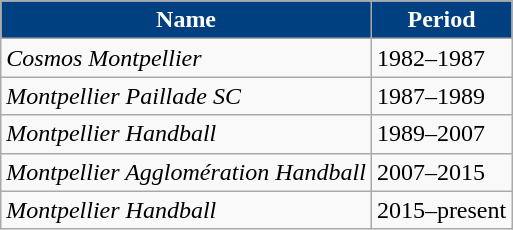<table class="wikitable" style="text-align: left">
<tr>
<th style="color:white; background:#004080">Name</th>
<th style="color:white; background:#004080">Period</th>
</tr>
<tr>
<td align=left><em>Cosmos Montpellier</em></td>
<td>1982–1987</td>
</tr>
<tr>
<td align=left><em>Montpellier Paillade SC</em></td>
<td>1987–1989</td>
</tr>
<tr>
<td align=left><em>Montpellier Handball</em></td>
<td>1989–2007</td>
</tr>
<tr>
<td align=left><em>Montpellier Agglomération Handball</em></td>
<td>2007–2015</td>
</tr>
<tr>
<td align=left><em>Montpellier Handball</em></td>
<td>2015–present</td>
</tr>
</table>
